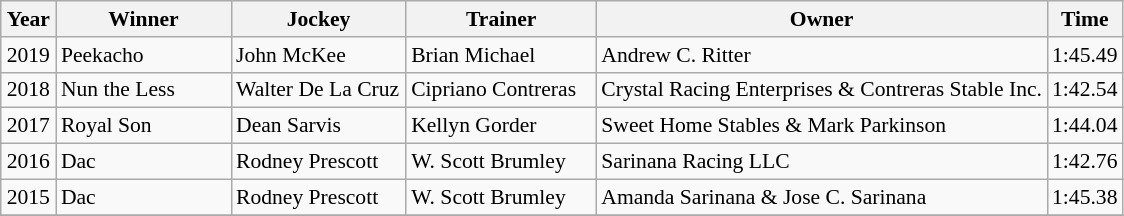<table class="wikitable sortable" style="font-size:90%">
<tr>
<th style="width:30px">Year<br></th>
<th style="width:110px">Winner<br></th>
<th style="width:110px">Jockey<br></th>
<th style="width:120px">Trainer<br></th>
<th>Owner<br></th>
<th style="width:25px">Time<br></th>
</tr>
<tr>
<td align=center>2019</td>
<td>Peekacho</td>
<td>John McKee</td>
<td>Brian Michael</td>
<td>Andrew C. Ritter</td>
<td>1:45.49</td>
</tr>
<tr>
<td align=center>2018</td>
<td>Nun the Less</td>
<td>Walter De La Cruz</td>
<td>Cipriano Contreras</td>
<td>Crystal Racing Enterprises & Contreras Stable Inc.</td>
<td>1:42.54</td>
</tr>
<tr>
<td align=center>2017</td>
<td>Royal Son</td>
<td>Dean Sarvis</td>
<td>Kellyn Gorder</td>
<td>Sweet Home Stables & Mark Parkinson</td>
<td>1:44.04</td>
</tr>
<tr>
<td align=center>2016</td>
<td>Dac</td>
<td>Rodney Prescott</td>
<td>W. Scott Brumley</td>
<td>Sarinana Racing LLC</td>
<td>1:42.76</td>
</tr>
<tr>
<td align=center>2015</td>
<td>Dac</td>
<td>Rodney Prescott</td>
<td>W. Scott Brumley</td>
<td>Amanda Sarinana & Jose C. Sarinana</td>
<td>1:45.38</td>
</tr>
<tr>
</tr>
</table>
